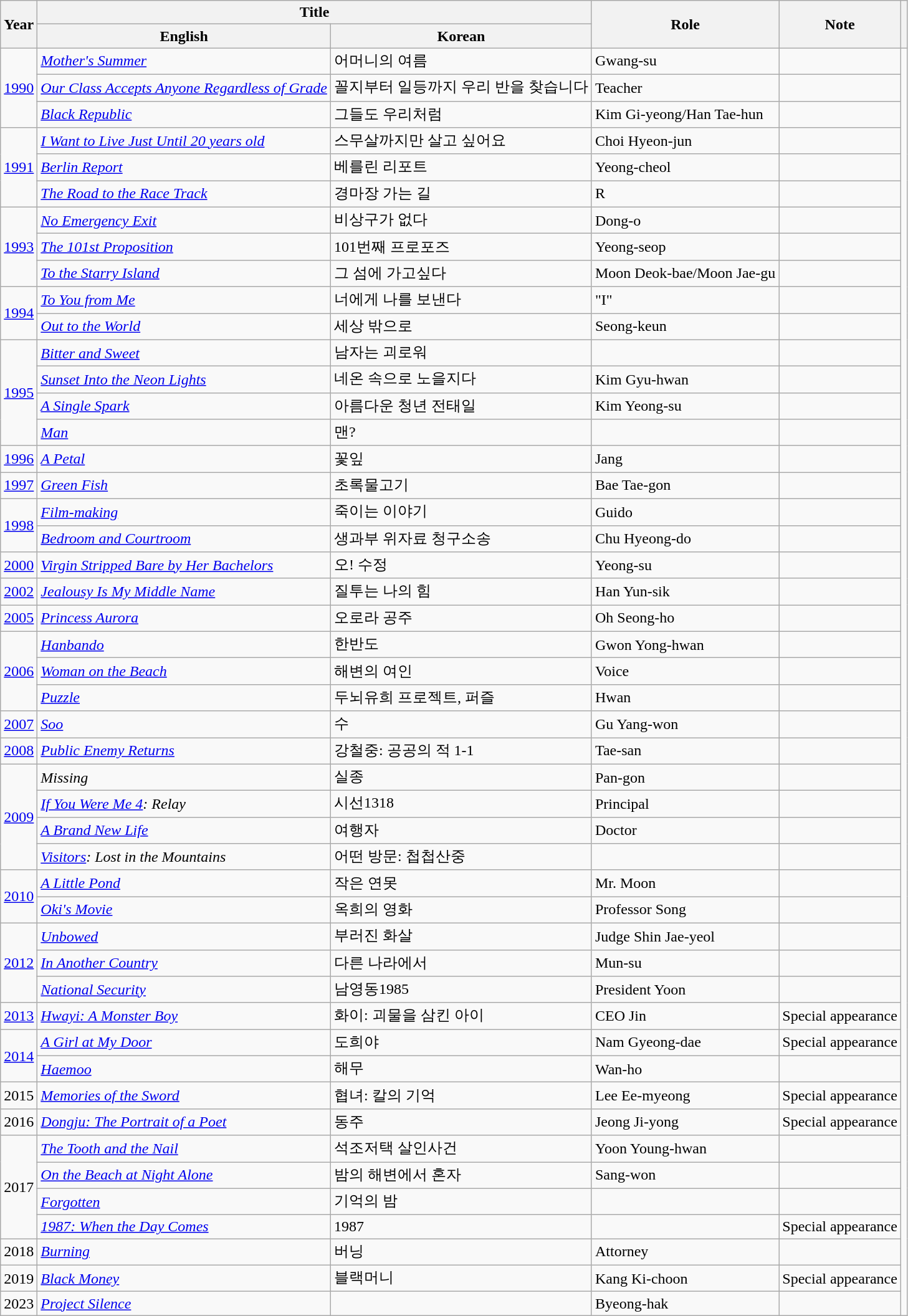<table class="wikitable sortable plainrowheaders">
<tr>
<th rowspan="2" scope="col">Year</th>
<th colspan="2" scope="col">Title</th>
<th rowspan="2" scope="col">Role</th>
<th rowspan="2" scope="col" class="unsortable">Note</th>
<th rowspan="2" scope="col" class="unsortable"></th>
</tr>
<tr>
<th>English</th>
<th>Korean</th>
</tr>
<tr>
<td rowspan=3><a href='#'>1990</a></td>
<td><em><a href='#'>Mother's Summer</a></em></td>
<td>어머니의 여름</td>
<td>Gwang-su</td>
<td></td>
</tr>
<tr>
<td><em><a href='#'>Our Class Accepts Anyone Regardless of Grade</a></em></td>
<td>꼴지부터 일등까지 우리 반을 찾습니다</td>
<td>Teacher</td>
<td></td>
</tr>
<tr>
<td><em><a href='#'>Black Republic</a></em></td>
<td>그들도 우리처럼</td>
<td>Kim Gi-yeong/Han Tae-hun</td>
<td></td>
</tr>
<tr>
<td rowspan=3><a href='#'>1991</a></td>
<td><em><a href='#'>I Want to Live Just Until 20 years old</a></em></td>
<td>스무살까지만 살고 싶어요</td>
<td>Choi Hyeon-jun</td>
<td></td>
</tr>
<tr>
<td><em><a href='#'>Berlin Report</a></em></td>
<td>베를린 리포트</td>
<td>Yeong-cheol</td>
<td></td>
</tr>
<tr>
<td><em><a href='#'>The Road to the Race Track</a></em></td>
<td>경마장 가는 길</td>
<td>R</td>
<td></td>
</tr>
<tr>
<td rowspan=3><a href='#'>1993</a></td>
<td><em><a href='#'>No Emergency Exit</a></em></td>
<td>비상구가 없다</td>
<td>Dong-o</td>
<td></td>
</tr>
<tr>
<td><em><a href='#'>The 101st Proposition</a></em></td>
<td>101번째 프로포즈</td>
<td>Yeong-seop</td>
<td></td>
</tr>
<tr>
<td><em><a href='#'>To the Starry Island</a></em></td>
<td>그 섬에 가고싶다</td>
<td>Moon Deok-bae/Moon Jae-gu</td>
<td></td>
</tr>
<tr>
<td rowspan=2><a href='#'>1994</a></td>
<td><em><a href='#'>To You from Me</a></em></td>
<td>너에게 나를 보낸다</td>
<td>"I"</td>
<td></td>
</tr>
<tr>
<td><em><a href='#'>Out to the World</a></em></td>
<td>세상 밖으로</td>
<td>Seong-keun</td>
<td></td>
</tr>
<tr>
<td rowspan=4><a href='#'>1995</a></td>
<td><em><a href='#'>Bitter and Sweet</a></em></td>
<td>남자는 괴로워</td>
<td></td>
<td></td>
</tr>
<tr>
<td><em><a href='#'>Sunset Into the Neon Lights</a></em></td>
<td>네온 속으로 노을지다</td>
<td>Kim Gyu-hwan</td>
<td></td>
</tr>
<tr>
<td><em><a href='#'>A Single Spark</a></em></td>
<td>아름다운 청년 전태일</td>
<td>Kim Yeong-su</td>
<td></td>
</tr>
<tr>
<td><em><a href='#'>Man</a></em></td>
<td>맨?</td>
<td></td>
<td></td>
</tr>
<tr>
<td><a href='#'>1996</a></td>
<td><em><a href='#'>A Petal</a></em></td>
<td>꽃잎</td>
<td>Jang</td>
<td></td>
</tr>
<tr>
<td><a href='#'>1997</a></td>
<td><em><a href='#'>Green Fish</a></em></td>
<td>초록물고기</td>
<td>Bae Tae-gon</td>
<td></td>
</tr>
<tr>
<td rowspan=2><a href='#'>1998</a></td>
<td><em><a href='#'>Film-making</a></em></td>
<td>죽이는 이야기</td>
<td>Guido</td>
<td></td>
</tr>
<tr>
<td><em><a href='#'>Bedroom and Courtroom</a></em></td>
<td>생과부 위자료 청구소송</td>
<td>Chu Hyeong-do</td>
<td></td>
</tr>
<tr>
<td><a href='#'>2000</a></td>
<td><em><a href='#'>Virgin Stripped Bare by Her Bachelors</a></em></td>
<td>오! 수정</td>
<td>Yeong-su</td>
<td></td>
</tr>
<tr>
<td><a href='#'>2002</a></td>
<td><em><a href='#'>Jealousy Is My Middle Name</a></em></td>
<td>질투는 나의 힘</td>
<td>Han Yun-sik</td>
<td></td>
</tr>
<tr>
<td><a href='#'>2005</a></td>
<td><em><a href='#'>Princess Aurora</a></em></td>
<td>오로라 공주</td>
<td>Oh Seong-ho</td>
<td></td>
</tr>
<tr>
<td rowspan=3><a href='#'>2006</a></td>
<td><em><a href='#'>Hanbando</a></em></td>
<td>한반도</td>
<td>Gwon Yong-hwan</td>
<td></td>
</tr>
<tr>
<td><em><a href='#'>Woman on the Beach</a></em></td>
<td>해변의 여인</td>
<td>Voice</td>
<td></td>
</tr>
<tr>
<td><em><a href='#'>Puzzle</a></em></td>
<td>두뇌유희 프로젝트, 퍼즐</td>
<td>Hwan</td>
<td></td>
</tr>
<tr>
<td><a href='#'>2007</a></td>
<td><em><a href='#'>Soo</a></em></td>
<td>수</td>
<td>Gu Yang-won</td>
<td></td>
</tr>
<tr>
<td><a href='#'>2008</a></td>
<td><em><a href='#'>Public Enemy Returns</a></em></td>
<td>강철중: 공공의 적 1-1</td>
<td>Tae-san</td>
<td></td>
</tr>
<tr>
<td rowspan=4><a href='#'>2009</a></td>
<td><em>Missing</em></td>
<td>실종</td>
<td>Pan-gon</td>
<td></td>
</tr>
<tr>
<td><em><a href='#'>If You Were Me 4</a>: Relay</em></td>
<td>시선1318</td>
<td>Principal</td>
<td></td>
</tr>
<tr>
<td><em><a href='#'>A Brand New Life</a></em></td>
<td>여행자</td>
<td>Doctor</td>
<td></td>
</tr>
<tr>
<td><em><a href='#'>Visitors</a>: Lost in the Mountains</em></td>
<td>어떤 방문: 첩첩산중</td>
<td></td>
<td></td>
</tr>
<tr>
<td rowspan=2><a href='#'>2010</a></td>
<td><em><a href='#'>A Little Pond</a></em></td>
<td>작은 연못</td>
<td>Mr. Moon</td>
<td></td>
</tr>
<tr>
<td><em><a href='#'>Oki's Movie</a></em></td>
<td>옥희의 영화</td>
<td>Professor Song</td>
<td></td>
</tr>
<tr>
<td rowspan=3><a href='#'>2012</a></td>
<td><em><a href='#'>Unbowed</a></em></td>
<td>부러진 화살</td>
<td>Judge Shin Jae-yeol</td>
<td></td>
</tr>
<tr>
<td><em><a href='#'>In Another Country</a></em></td>
<td>다른 나라에서</td>
<td>Mun-su</td>
<td></td>
</tr>
<tr>
<td><em><a href='#'>National Security</a></em></td>
<td>남영동1985</td>
<td>President Yoon</td>
<td></td>
</tr>
<tr>
<td><a href='#'>2013</a></td>
<td><em><a href='#'>Hwayi: A Monster Boy</a></em></td>
<td>화이: 괴물을 삼킨 아이</td>
<td>CEO Jin</td>
<td>Special appearance</td>
</tr>
<tr>
<td rowspan=2><a href='#'>2014</a></td>
<td><em><a href='#'>A Girl at My Door</a></em></td>
<td>도희야</td>
<td>Nam Gyeong-dae</td>
<td>Special appearance</td>
</tr>
<tr>
<td><em><a href='#'>Haemoo</a></em></td>
<td>해무</td>
<td>Wan-ho</td>
<td></td>
</tr>
<tr>
<td rowspan=1>2015</td>
<td><em><a href='#'>Memories of the Sword</a></em></td>
<td>협녀: 칼의 기억</td>
<td>Lee Ee-myeong</td>
<td>Special appearance</td>
</tr>
<tr>
<td rowspan=1>2016</td>
<td><em><a href='#'>Dongju: The Portrait of a Poet</a></em></td>
<td>동주</td>
<td>Jeong Ji-yong</td>
<td>Special appearance</td>
</tr>
<tr>
<td rowspan=4>2017</td>
<td><em><a href='#'>The Tooth and the Nail</a></em></td>
<td>석조저택 살인사건</td>
<td>Yoon Young-hwan</td>
<td></td>
</tr>
<tr>
<td><em><a href='#'>On the Beach at Night Alone</a></em></td>
<td>밤의 해변에서 혼자</td>
<td>Sang-won</td>
<td></td>
</tr>
<tr>
<td><em><a href='#'>Forgotten</a></em></td>
<td>기억의 밤</td>
<td></td>
<td></td>
</tr>
<tr>
<td><em><a href='#'>1987: When the Day Comes</a></em></td>
<td>1987</td>
<td></td>
<td>Special appearance</td>
</tr>
<tr>
<td>2018</td>
<td><em><a href='#'>Burning</a></em></td>
<td>버닝</td>
<td>Attorney</td>
<td></td>
</tr>
<tr>
<td>2019</td>
<td><em><a href='#'>Black Money</a></em></td>
<td>블랙머니</td>
<td>Kang Ki-choon</td>
<td>Special appearance</td>
</tr>
<tr>
<td>2023</td>
<td><em><a href='#'>Project Silence</a></em></td>
<td></td>
<td>Byeong-hak</td>
<td></td>
</tr>
</table>
